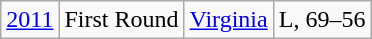<table class="wikitable">
<tr align="center">
<td><a href='#'>2011</a></td>
<td>First Round</td>
<td><a href='#'>Virginia</a></td>
<td>L, 69–56</td>
</tr>
</table>
